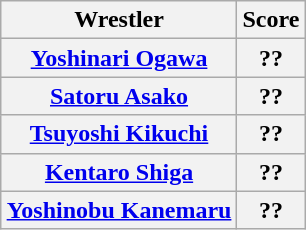<table class="wikitable" style="margin: 1em auto 1em auto">
<tr>
<th>Wrestler</th>
<th>Score</th>
</tr>
<tr>
<th><a href='#'>Yoshinari Ogawa</a></th>
<th>??</th>
</tr>
<tr>
<th><a href='#'>Satoru Asako</a></th>
<th>??</th>
</tr>
<tr>
<th><a href='#'>Tsuyoshi Kikuchi</a></th>
<th>??</th>
</tr>
<tr>
<th><a href='#'>Kentaro Shiga</a></th>
<th>??</th>
</tr>
<tr>
<th><a href='#'>Yoshinobu Kanemaru</a></th>
<th>??</th>
</tr>
</table>
